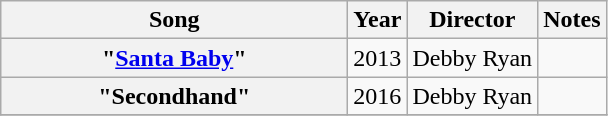<table class="wikitable plainrowheaders" style="text-align:center;" border="1">
<tr>
<th scope="col" style="width:14em;">Song</th>
<th scope="col">Year</th>
<th scope="col">Director</th>
<th scope="col">Notes</th>
</tr>
<tr>
<th scope="row">"<a href='#'>Santa Baby</a>"</th>
<td>2013</td>
<td>Debby Ryan</td>
<td></td>
</tr>
<tr>
<th scope="row">"Secondhand"</th>
<td>2016</td>
<td>Debby Ryan</td>
<td></td>
</tr>
<tr>
</tr>
</table>
